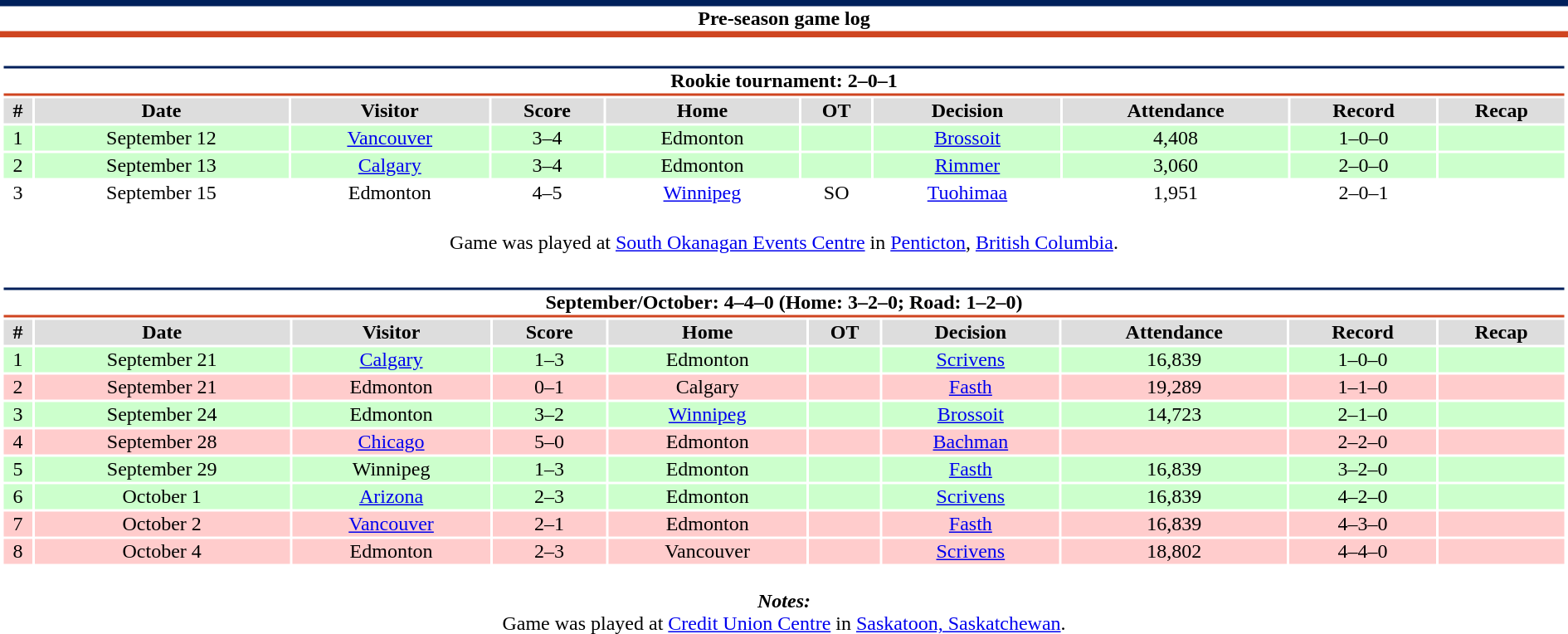<table class="toccolours collapsible" style="width:100%; clear:both; margin:1.5em auto; text-align:center;">
<tr>
<th colspan=11 style="background:#FFFFFF;border-top:#00205B 5px solid;border-bottom:#CF4520 5px solid;">Pre-season game log</th>
</tr>
<tr>
<td colspan=11><br><table class="toccolours collapsible collapsed" style="width:100%;">
<tr>
<th colspan=11 style="background:#FFFFFF;border-top:#00205B 2px solid;border-bottom:#CF4520 2px solid;">Rookie tournament: 2–0–1</th>
</tr>
<tr style="text-align:center; background:#ddd;">
<th>#</th>
<th>Date</th>
<th>Visitor</th>
<th>Score</th>
<th>Home</th>
<th>OT</th>
<th>Decision</th>
<th>Attendance</th>
<th>Record</th>
<th>Recap</th>
</tr>
<tr style="background:#cfc;">
<td>1</td>
<td>September 12</td>
<td><a href='#'>Vancouver</a></td>
<td>3–4</td>
<td>Edmonton</td>
<td></td>
<td><a href='#'>Brossoit</a></td>
<td>4,408</td>
<td>1–0–0</td>
<td></td>
</tr>
<tr style="background:#cfc;">
<td>2</td>
<td>September 13</td>
<td><a href='#'>Calgary</a></td>
<td>3–4</td>
<td>Edmonton</td>
<td></td>
<td><a href='#'>Rimmer</a></td>
<td>3,060</td>
<td>2–0–0</td>
<td></td>
</tr>
<tr style="background:#fff;">
<td>3</td>
<td>September 15</td>
<td>Edmonton</td>
<td>4–5</td>
<td><a href='#'>Winnipeg</a></td>
<td>SO</td>
<td><a href='#'>Tuohimaa</a></td>
<td>1,951</td>
<td>2–0–1</td>
<td></td>
</tr>
<tr>
<td colspan="11" style="text-align:center;"><br>Game was played at <a href='#'>South Okanagan Events Centre</a> in <a href='#'>Penticton</a>, <a href='#'>British Columbia</a>.</td>
</tr>
</table>
</td>
</tr>
<tr>
<td colspan=11><br><table class="toccolours collapsible collapsed" style="width:100%;">
<tr>
<th colspan=11 style="background:#FFFFFF;border-top:#00205B 2px solid;border-bottom:#CF4520 2px solid;">September/October: 4–4–0 (Home: 3–2–0; Road: 1–2–0)</th>
</tr>
<tr style="text-align:center; background:#ddd;">
<th>#</th>
<th>Date</th>
<th>Visitor</th>
<th>Score</th>
<th>Home</th>
<th>OT</th>
<th>Decision</th>
<th>Attendance</th>
<th>Record</th>
<th>Recap</th>
</tr>
<tr style="background:#cfc;">
<td>1</td>
<td>September 21</td>
<td><a href='#'>Calgary</a></td>
<td>1–3</td>
<td>Edmonton</td>
<td></td>
<td><a href='#'>Scrivens</a></td>
<td>16,839</td>
<td>1–0–0</td>
<td></td>
</tr>
<tr style="background:#fcc;">
<td>2</td>
<td>September 21</td>
<td>Edmonton</td>
<td>0–1</td>
<td>Calgary</td>
<td></td>
<td><a href='#'>Fasth</a></td>
<td>19,289</td>
<td>1–1–0</td>
<td></td>
</tr>
<tr style="background:#cfc;">
<td>3</td>
<td>September 24</td>
<td>Edmonton</td>
<td>3–2</td>
<td><a href='#'>Winnipeg</a></td>
<td></td>
<td><a href='#'>Brossoit</a></td>
<td>14,723</td>
<td>2–1–0</td>
<td></td>
</tr>
<tr style="background:#fcc;">
<td>4</td>
<td>September 28</td>
<td><a href='#'>Chicago</a></td>
<td>5–0</td>
<td>Edmonton</td>
<td></td>
<td><a href='#'>Bachman</a></td>
<td></td>
<td>2–2–0</td>
<td></td>
</tr>
<tr style="background:#cfc;">
<td>5</td>
<td>September 29</td>
<td>Winnipeg</td>
<td>1–3</td>
<td>Edmonton</td>
<td></td>
<td><a href='#'>Fasth</a></td>
<td>16,839</td>
<td>3–2–0</td>
<td></td>
</tr>
<tr style="background:#cfc;">
<td>6</td>
<td>October 1</td>
<td><a href='#'>Arizona</a></td>
<td>2–3</td>
<td>Edmonton</td>
<td></td>
<td><a href='#'>Scrivens</a></td>
<td>16,839</td>
<td>4–2–0</td>
<td></td>
</tr>
<tr style="background:#fcc;">
<td>7</td>
<td>October 2</td>
<td><a href='#'>Vancouver</a></td>
<td>2–1</td>
<td>Edmonton</td>
<td></td>
<td><a href='#'>Fasth</a></td>
<td>16,839</td>
<td>4–3–0</td>
<td></td>
</tr>
<tr style="background:#fcc;">
<td>8</td>
<td>October 4</td>
<td>Edmonton</td>
<td>2–3</td>
<td>Vancouver</td>
<td></td>
<td><a href='#'>Scrivens</a></td>
<td>18,802</td>
<td>4–4–0</td>
<td></td>
</tr>
<tr>
<td colspan="11" style="text-align:center;"><br><strong><em>Notes:</em></strong><br>
Game was played at <a href='#'>Credit Union Centre</a> in <a href='#'>Saskatoon, Saskatchewan</a>.</td>
</tr>
</table>
</td>
</tr>
<tr>
</tr>
</table>
